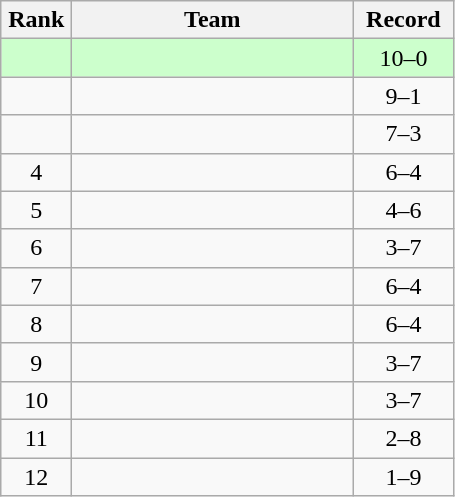<table class="wikitable" style="text-align: center;">
<tr>
<th width=40>Rank</th>
<th width=180>Team</th>
<th width=60>Record</th>
</tr>
<tr bgcolor="#ccffcc">
<td></td>
<td align=left></td>
<td>10–0</td>
</tr>
<tr>
<td></td>
<td align=left></td>
<td>9–1</td>
</tr>
<tr>
<td></td>
<td align=left></td>
<td>7–3</td>
</tr>
<tr>
<td>4</td>
<td align=left></td>
<td>6–4</td>
</tr>
<tr>
<td>5</td>
<td align=left></td>
<td>4–6</td>
</tr>
<tr>
<td>6</td>
<td align=left></td>
<td>3–7</td>
</tr>
<tr>
<td>7</td>
<td align=left></td>
<td>6–4</td>
</tr>
<tr>
<td>8</td>
<td align=left></td>
<td>6–4</td>
</tr>
<tr>
<td>9</td>
<td align=left></td>
<td>3–7</td>
</tr>
<tr>
<td>10</td>
<td align=left></td>
<td>3–7</td>
</tr>
<tr>
<td>11</td>
<td align=left></td>
<td>2–8</td>
</tr>
<tr>
<td>12</td>
<td align=left></td>
<td>1–9</td>
</tr>
</table>
